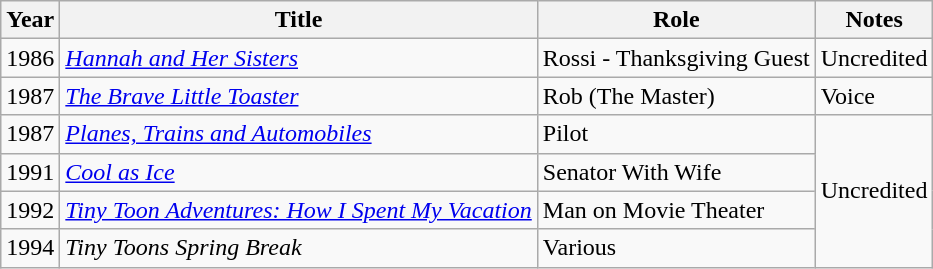<table class="wikitable sortable">
<tr>
<th>Year</th>
<th>Title</th>
<th>Role</th>
<th>Notes</th>
</tr>
<tr>
<td>1986</td>
<td><em><a href='#'>Hannah and Her Sisters</a></em></td>
<td>Rossi - Thanksgiving Guest</td>
<td>Uncredited</td>
</tr>
<tr>
<td>1987</td>
<td><em><a href='#'>The Brave Little Toaster</a></em></td>
<td>Rob (The Master)</td>
<td>Voice</td>
</tr>
<tr>
<td>1987</td>
<td><em><a href='#'>Planes, Trains and Automobiles</a></em></td>
<td>Pilot</td>
<td rowspan="4">Uncredited</td>
</tr>
<tr>
<td>1991</td>
<td><em><a href='#'>Cool as Ice</a></em></td>
<td>Senator With Wife</td>
</tr>
<tr>
<td>1992</td>
<td><em><a href='#'>Tiny Toon Adventures: How I Spent My Vacation</a></em></td>
<td>Man on Movie Theater</td>
</tr>
<tr>
<td>1994</td>
<td><em>Tiny Toons Spring Break</em></td>
<td>Various</td>
</tr>
</table>
